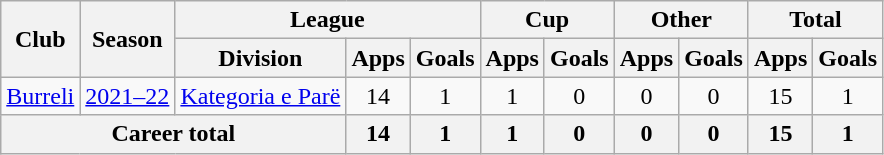<table class=wikitable style=text-align:center>
<tr>
<th rowspan=2>Club</th>
<th rowspan=2>Season</th>
<th colspan=3>League</th>
<th colspan=2>Cup</th>
<th colspan=2>Other</th>
<th colspan=2>Total</th>
</tr>
<tr>
<th>Division</th>
<th>Apps</th>
<th>Goals</th>
<th>Apps</th>
<th>Goals</th>
<th>Apps</th>
<th>Goals</th>
<th>Apps</th>
<th>Goals</th>
</tr>
<tr>
<td><a href='#'>Burreli</a></td>
<td><a href='#'>2021–22</a></td>
<td><a href='#'>Kategoria e Parë</a></td>
<td>14</td>
<td>1</td>
<td>1</td>
<td>0</td>
<td>0</td>
<td>0</td>
<td>15</td>
<td>1</td>
</tr>
<tr>
<th colspan=3>Career total</th>
<th>14</th>
<th>1</th>
<th>1</th>
<th>0</th>
<th>0</th>
<th>0</th>
<th>15</th>
<th>1</th>
</tr>
</table>
